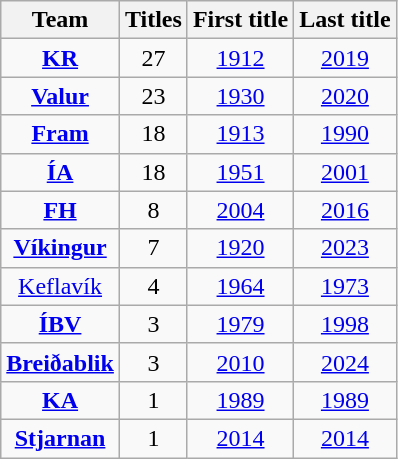<table class="wikitable sortable" style="text-align: center;">
<tr>
<th>Team</th>
<th>Titles</th>
<th>First title</th>
<th>Last title</th>
</tr>
<tr>
<td><strong><a href='#'>KR</a></strong></td>
<td>27</td>
<td><a href='#'>1912</a></td>
<td><a href='#'>2019</a></td>
</tr>
<tr>
<td><strong><a href='#'>Valur</a></strong></td>
<td>23</td>
<td><a href='#'>1930</a></td>
<td><a href='#'>2020</a></td>
</tr>
<tr>
<td><strong><a href='#'>Fram</a></strong></td>
<td>18</td>
<td><a href='#'>1913</a></td>
<td><a href='#'>1990</a></td>
</tr>
<tr>
<td><strong><a href='#'>ÍA</a></strong></td>
<td>18</td>
<td><a href='#'>1951</a></td>
<td><a href='#'>2001</a></td>
</tr>
<tr>
<td><strong><a href='#'>FH</a></strong></td>
<td>8</td>
<td><a href='#'>2004</a></td>
<td><a href='#'>2016</a></td>
</tr>
<tr>
<td><strong><a href='#'>Víkingur</a></strong></td>
<td>7</td>
<td><a href='#'>1920</a></td>
<td><a href='#'>2023</a></td>
</tr>
<tr>
<td><a href='#'>Keflavík</a></td>
<td>4</td>
<td><a href='#'>1964</a></td>
<td><a href='#'>1973</a></td>
</tr>
<tr>
<td><strong><a href='#'>ÍBV</a></strong></td>
<td>3</td>
<td><a href='#'>1979</a></td>
<td><a href='#'>1998</a></td>
</tr>
<tr>
<td><strong><a href='#'>Breiðablik</a></strong></td>
<td>3</td>
<td><a href='#'>2010</a></td>
<td><a href='#'>2024</a></td>
</tr>
<tr>
<td><strong><a href='#'>KA</a></strong></td>
<td>1</td>
<td><a href='#'>1989</a></td>
<td><a href='#'>1989</a></td>
</tr>
<tr>
<td><strong><a href='#'>Stjarnan</a></strong></td>
<td>1</td>
<td><a href='#'>2014</a></td>
<td><a href='#'>2014</a></td>
</tr>
</table>
